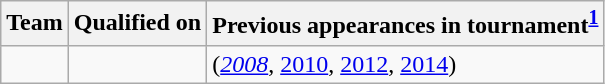<table class="wikitable sortable" style="text-align: left;">
<tr>
<th>Team</th>
<th>Qualified on</th>
<th>Previous appearances in tournament<sup><strong><a href='#'>1</a></strong></sup></th>
</tr>
<tr>
<td></td>
<td></td>
<td> (<em><a href='#'>2008</a></em>, <a href='#'>2010</a>, <a href='#'>2012</a>, <a href='#'>2014</a>)</td>
</tr>
</table>
